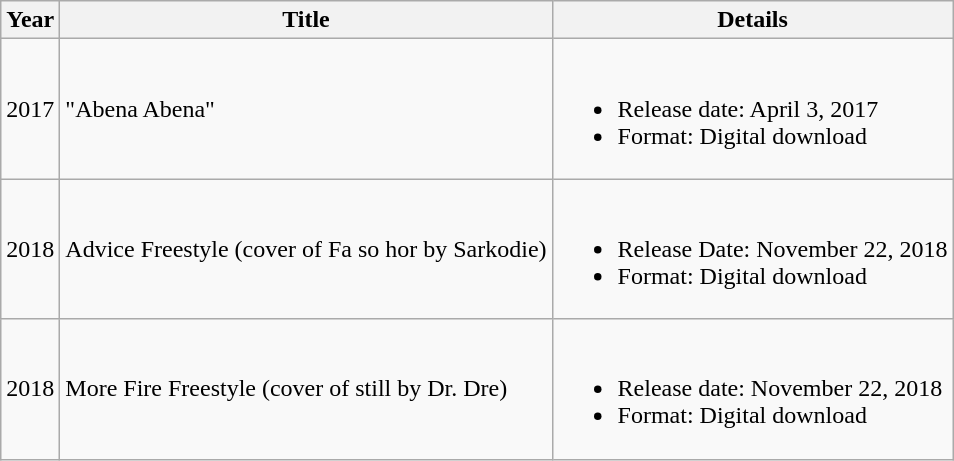<table class="wikitable">
<tr>
<th>Year</th>
<th>Title</th>
<th>Details</th>
</tr>
<tr>
<td>2017</td>
<td>"Abena Abena"</td>
<td><br><ul><li>Release date: April 3, 2017</li><li>Format: Digital download</li></ul></td>
</tr>
<tr>
<td>2018</td>
<td>Advice Freestyle (cover of Fa so hor by Sarkodie)</td>
<td><br><ul><li>Release Date: November 22, 2018</li><li>Format: Digital download</li></ul></td>
</tr>
<tr>
<td>2018</td>
<td>More Fire Freestyle (cover of still by Dr. Dre)</td>
<td><br><ul><li>Release date: November 22, 2018</li><li>Format: Digital download</li></ul></td>
</tr>
</table>
